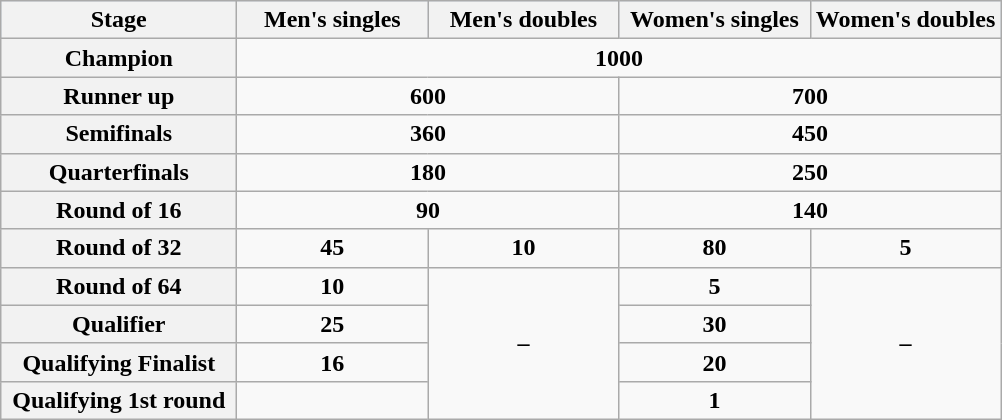<table class="wikitable">
<tr style="background:#d1e4fd;">
<th style="width:150px;">Stage</th>
<th style="width:120px;">Men's singles</th>
<th style="width:120px;">Men's doubles</th>
<th style="width:120px;">Women's singles</th>
<th style="width:120px;">Women's doubles</th>
</tr>
<tr style="text-align:center;">
<th>Champion</th>
<td colspan=4><strong>1000</strong></td>
</tr>
<tr style="text-align:center;">
<th>Runner up</th>
<td colspan=2><strong>600</strong></td>
<td colspan=2><strong>700</strong></td>
</tr>
<tr style="text-align:center;">
<th>Semifinals</th>
<td colspan=2><strong>360</strong></td>
<td colspan=2><strong>450</strong></td>
</tr>
<tr style="text-align:center;">
<th>Quarterfinals</th>
<td colspan=2><strong>180</strong></td>
<td colspan=2><strong>250</strong></td>
</tr>
<tr style="text-align:center;">
<th>Round of 16</th>
<td colspan=2><strong>90</strong></td>
<td colspan=2><strong>140</strong></td>
</tr>
<tr style="text-align:center;">
<th>Round of 32</th>
<td><strong>45</strong></td>
<td><strong>10</strong></td>
<td><strong>80</strong></td>
<td><strong>5</strong></td>
</tr>
<tr style="text-align:center;">
<th>Round of 64</th>
<td><strong>10</strong></td>
<td rowspan=4><strong>–</strong></td>
<td><strong>5</strong></td>
<td rowspan=4><strong>–</strong></td>
</tr>
<tr style="text-align:center;">
<th>Qualifier</th>
<td><strong>25</strong></td>
<td><strong>30</strong></td>
</tr>
<tr style="text-align:center;">
<th>Qualifying Finalist</th>
<td><strong>16</strong></td>
<td><strong>20</strong></td>
</tr>
<tr style="text-align:center;">
<th>Qualifying 1st round</th>
<td></td>
<td><strong>1</strong></td>
</tr>
</table>
